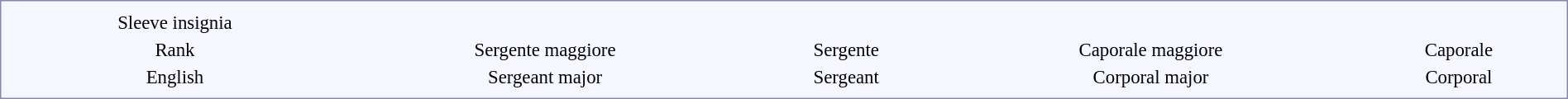<table style="border:1px solid #8888aa; background-color:#f7f8ff; padding:5px; font-size:95%; margin: 0px 12px 12px 0px;" width="100%">
<tr align="center">
<td>Sleeve insignia</td>
<td></td>
<td></td>
<td></td>
<td></td>
</tr>
<tr align="center">
<td>Rank</td>
<td>Sergente maggiore</td>
<td>Sergente</td>
<td>Caporale maggiore</td>
<td>Caporale</td>
</tr>
<tr align="center">
<td>English</td>
<td>Sergeant major</td>
<td>Sergeant</td>
<td>Corporal major</td>
<td>Corporal</td>
</tr>
</table>
